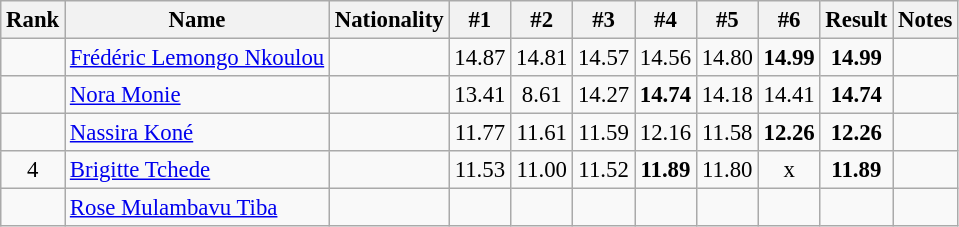<table class="wikitable sortable" style="text-align:center;font-size:95%">
<tr>
<th>Rank</th>
<th>Name</th>
<th>Nationality</th>
<th>#1</th>
<th>#2</th>
<th>#3</th>
<th>#4</th>
<th>#5</th>
<th>#6</th>
<th>Result</th>
<th>Notes</th>
</tr>
<tr>
<td></td>
<td align=left><a href='#'>Frédéric Lemongo Nkoulou</a></td>
<td align=left></td>
<td>14.87</td>
<td>14.81</td>
<td>14.57</td>
<td>14.56</td>
<td>14.80</td>
<td><strong>14.99</strong></td>
<td><strong>14.99</strong></td>
<td></td>
</tr>
<tr>
<td></td>
<td align=left><a href='#'>Nora Monie</a></td>
<td align=left></td>
<td>13.41</td>
<td>8.61</td>
<td>14.27</td>
<td><strong>14.74</strong></td>
<td>14.18</td>
<td>14.41</td>
<td><strong>14.74</strong></td>
<td></td>
</tr>
<tr>
<td></td>
<td align=left><a href='#'>Nassira Koné</a></td>
<td align=left></td>
<td>11.77</td>
<td>11.61</td>
<td>11.59</td>
<td>12.16</td>
<td>11.58</td>
<td><strong>12.26</strong></td>
<td><strong>12.26</strong></td>
<td></td>
</tr>
<tr>
<td>4</td>
<td align=left><a href='#'>Brigitte Tchede</a></td>
<td align=left></td>
<td>11.53</td>
<td>11.00</td>
<td>11.52</td>
<td><strong>11.89</strong></td>
<td>11.80</td>
<td>x</td>
<td><strong>11.89</strong></td>
<td></td>
</tr>
<tr>
<td></td>
<td align=left><a href='#'>Rose Mulambavu Tiba</a></td>
<td align=left></td>
<td></td>
<td></td>
<td></td>
<td></td>
<td></td>
<td></td>
<td><strong></strong></td>
<td></td>
</tr>
</table>
